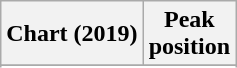<table class="wikitable sortable plainrowheaders" style="text-align:center">
<tr>
<th scope="col">Chart (2019)</th>
<th scope="col">Peak<br>position</th>
</tr>
<tr>
</tr>
<tr>
</tr>
<tr>
</tr>
</table>
